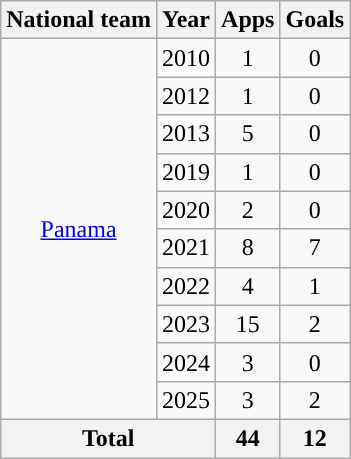<table class="wikitable" style="text-align:center">
<tr>
<th>National team</th>
<th>Year</th>
<th>Apps</th>
<th>Goals</th>
</tr>
<tr>
<td rowspan="10”"><a href='#'>Panama</a></td>
<td>2010</td>
<td>1</td>
<td>0</td>
</tr>
<tr>
<td>2012</td>
<td>1</td>
<td>0</td>
</tr>
<tr>
<td>2013</td>
<td>5</td>
<td>0</td>
</tr>
<tr>
<td>2019</td>
<td>1</td>
<td>0</td>
</tr>
<tr>
<td>2020</td>
<td>2</td>
<td>0</td>
</tr>
<tr>
<td>2021</td>
<td>8</td>
<td>7</td>
</tr>
<tr>
<td>2022</td>
<td>4</td>
<td>1</td>
</tr>
<tr>
<td>2023</td>
<td>15</td>
<td>2</td>
</tr>
<tr>
<td>2024</td>
<td>3</td>
<td>0</td>
</tr>
<tr>
<td>2025</td>
<td>3</td>
<td>2</td>
</tr>
<tr>
<th colspan="2">Total</th>
<th>44</th>
<th>12</th>
</tr>
</table>
